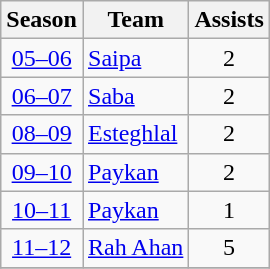<table class="wikitable" style="text-align: center;">
<tr>
<th>Season</th>
<th>Team</th>
<th>Assists</th>
</tr>
<tr>
<td><a href='#'>05–06</a></td>
<td align="left"><a href='#'>Saipa</a></td>
<td>2</td>
</tr>
<tr>
<td><a href='#'>06–07</a></td>
<td align="left"><a href='#'>Saba</a></td>
<td>2</td>
</tr>
<tr>
<td><a href='#'>08–09</a></td>
<td align="left"><a href='#'>Esteghlal</a></td>
<td>2</td>
</tr>
<tr>
<td><a href='#'>09–10</a></td>
<td align="left"><a href='#'>Paykan</a></td>
<td>2</td>
</tr>
<tr>
<td><a href='#'>10–11</a></td>
<td align="left"><a href='#'>Paykan</a></td>
<td>1</td>
</tr>
<tr>
<td><a href='#'>11–12</a></td>
<td align="left"><a href='#'>Rah Ahan</a></td>
<td>5</td>
</tr>
<tr>
</tr>
</table>
